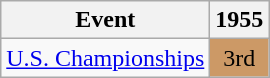<table class="wikitable">
<tr>
<th>Event</th>
<th>1955</th>
</tr>
<tr>
<td><a href='#'>U.S. Championships</a></td>
<td align="center" bgcolor="cc9966">3rd</td>
</tr>
</table>
